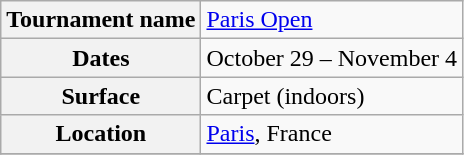<table class="wikitable">
<tr>
<th>Tournament name</th>
<td><a href='#'>Paris Open</a></td>
</tr>
<tr>
<th>Dates</th>
<td>October 29 – November 4</td>
</tr>
<tr>
<th>Surface</th>
<td>Carpet (indoors)</td>
</tr>
<tr>
<th>Location</th>
<td><a href='#'>Paris</a>, France</td>
</tr>
<tr>
</tr>
</table>
